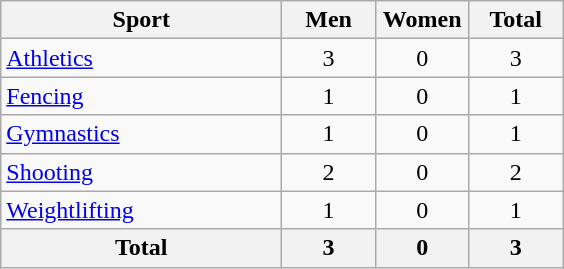<table class="wikitable sortable" style=text-align:center>
<tr>
<th width=180>Sport</th>
<th width=55>Men</th>
<th width=55>Women</th>
<th width=55>Total</th>
</tr>
<tr>
<td align=left><a href='#'>Athletics</a></td>
<td>3</td>
<td>0</td>
<td>3</td>
</tr>
<tr>
<td align=left><a href='#'>Fencing</a></td>
<td>1</td>
<td>0</td>
<td>1</td>
</tr>
<tr>
<td align=left><a href='#'>Gymnastics</a></td>
<td>1</td>
<td>0</td>
<td>1</td>
</tr>
<tr>
<td align=left><a href='#'>Shooting</a></td>
<td>2</td>
<td>0</td>
<td>2</td>
</tr>
<tr>
<td align=left><a href='#'>Weightlifting</a></td>
<td>1</td>
<td>0</td>
<td>1</td>
</tr>
<tr>
<th>Total</th>
<th>3</th>
<th>0</th>
<th>3</th>
</tr>
</table>
